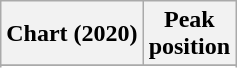<table class="wikitable sortable plainrowheaders" style="text-align:center">
<tr>
<th scope="col">Chart (2020)</th>
<th scope="col">Peak<br>position</th>
</tr>
<tr>
</tr>
<tr>
</tr>
<tr>
</tr>
<tr>
</tr>
<tr>
</tr>
<tr>
</tr>
</table>
